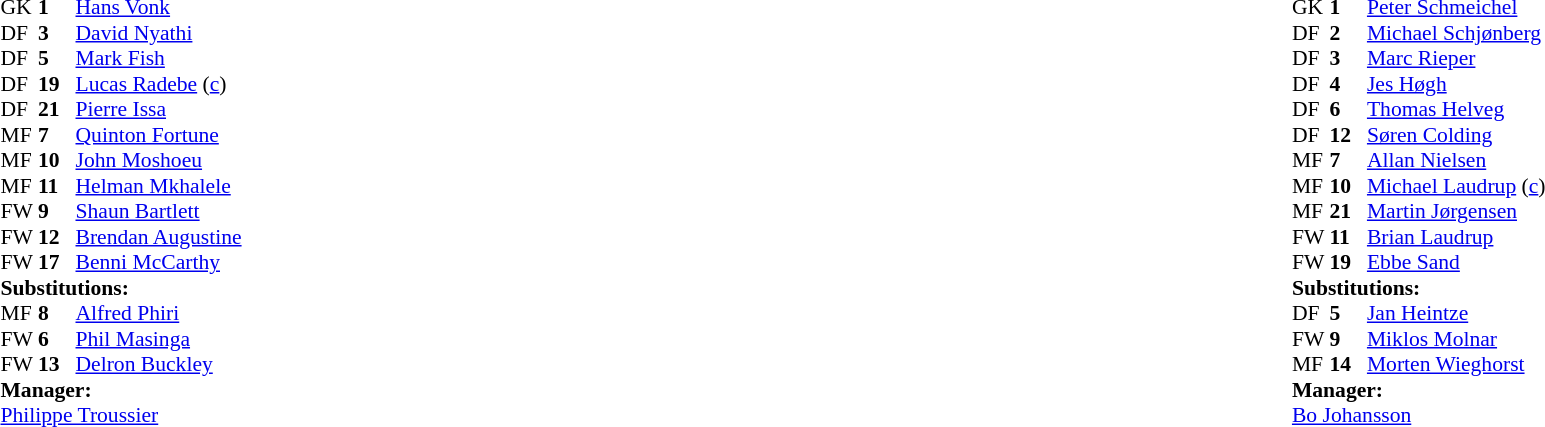<table width="100%">
<tr>
<td valign="top" width="50%"><br><table style="font-size: 90%" cellspacing="0" cellpadding="0">
<tr>
<th width="25"></th>
<th width="25"></th>
</tr>
<tr>
<td>GK</td>
<td><strong>1</strong></td>
<td><a href='#'>Hans Vonk</a></td>
</tr>
<tr>
<td>DF</td>
<td><strong>3</strong></td>
<td><a href='#'>David Nyathi</a></td>
<td></td>
<td></td>
</tr>
<tr>
<td>DF</td>
<td><strong>5</strong></td>
<td><a href='#'>Mark Fish</a></td>
</tr>
<tr>
<td>DF</td>
<td><strong>19</strong></td>
<td><a href='#'>Lucas Radebe</a> (<a href='#'>c</a>)</td>
<td></td>
</tr>
<tr>
<td>DF</td>
<td><strong>21</strong></td>
<td><a href='#'>Pierre Issa</a></td>
<td></td>
</tr>
<tr>
<td>MF</td>
<td><strong>7</strong></td>
<td><a href='#'>Quinton Fortune</a></td>
</tr>
<tr>
<td>MF</td>
<td><strong>10</strong></td>
<td><a href='#'>John Moshoeu</a></td>
</tr>
<tr>
<td>MF</td>
<td><strong>11</strong></td>
<td><a href='#'>Helman Mkhalele</a></td>
</tr>
<tr>
<td>FW</td>
<td><strong>9</strong></td>
<td><a href='#'>Shaun Bartlett</a></td>
<td></td>
<td></td>
</tr>
<tr>
<td>FW</td>
<td><strong>12</strong></td>
<td><a href='#'>Brendan Augustine</a></td>
<td></td>
<td></td>
</tr>
<tr>
<td>FW</td>
<td><strong>17</strong></td>
<td><a href='#'>Benni McCarthy</a></td>
</tr>
<tr>
<td colspan=3><strong>Substitutions:</strong></td>
</tr>
<tr>
<td>MF</td>
<td><strong>8</strong></td>
<td><a href='#'>Alfred Phiri</a></td>
<td></td>
<td></td>
</tr>
<tr>
<td>FW</td>
<td><strong>6</strong></td>
<td><a href='#'>Phil Masinga</a></td>
<td></td>
<td></td>
</tr>
<tr>
<td>FW</td>
<td><strong>13</strong></td>
<td><a href='#'>Delron Buckley</a></td>
<td></td>
<td></td>
</tr>
<tr>
<td colspan=3><strong>Manager:</strong></td>
</tr>
<tr>
<td colspan="4"> <a href='#'>Philippe Troussier</a></td>
</tr>
</table>
</td>
<td></td>
<td valign="top" width="50%"><br><table style="font-size: 90%" cellspacing="0" cellpadding="0" align=center>
<tr>
<th width="25"></th>
<th width="25"></th>
</tr>
<tr>
<td>GK</td>
<td><strong>1</strong></td>
<td><a href='#'>Peter Schmeichel</a></td>
<td></td>
</tr>
<tr>
<td>DF</td>
<td><strong>2</strong></td>
<td><a href='#'>Michael Schjønberg</a></td>
<td></td>
<td></td>
</tr>
<tr>
<td>DF</td>
<td><strong>3</strong></td>
<td><a href='#'>Marc Rieper</a></td>
</tr>
<tr>
<td>DF</td>
<td><strong>4</strong></td>
<td><a href='#'>Jes Høgh</a></td>
<td></td>
</tr>
<tr>
<td>DF</td>
<td><strong>6</strong></td>
<td><a href='#'>Thomas Helveg</a></td>
</tr>
<tr>
<td>DF</td>
<td><strong>12</strong></td>
<td><a href='#'>Søren Colding</a></td>
</tr>
<tr>
<td>MF</td>
<td><strong>7</strong></td>
<td><a href='#'>Allan Nielsen</a></td>
</tr>
<tr>
<td>MF</td>
<td><strong>10</strong></td>
<td><a href='#'>Michael Laudrup</a> (<a href='#'>c</a>)</td>
<td></td>
<td></td>
</tr>
<tr>
<td>MF</td>
<td><strong>21</strong></td>
<td><a href='#'>Martin Jørgensen</a></td>
</tr>
<tr>
<td>FW</td>
<td><strong>11</strong></td>
<td><a href='#'>Brian Laudrup</a></td>
</tr>
<tr>
<td>FW</td>
<td><strong>19</strong></td>
<td><a href='#'>Ebbe Sand</a></td>
<td></td>
<td></td>
</tr>
<tr>
<td colspan=3><strong>Substitutions:</strong></td>
</tr>
<tr>
<td>DF</td>
<td><strong>5</strong></td>
<td><a href='#'>Jan Heintze</a></td>
<td></td>
<td></td>
</tr>
<tr>
<td>FW</td>
<td><strong>9</strong></td>
<td><a href='#'>Miklos Molnar</a></td>
<td></td>
<td></td>
</tr>
<tr>
<td>MF</td>
<td><strong>14</strong></td>
<td><a href='#'>Morten Wieghorst</a></td>
<td></td>
<td></td>
</tr>
<tr>
<td colspan=3><strong>Manager:</strong></td>
</tr>
<tr>
<td colspan="4"> <a href='#'>Bo Johansson</a></td>
</tr>
</table>
</td>
</tr>
</table>
